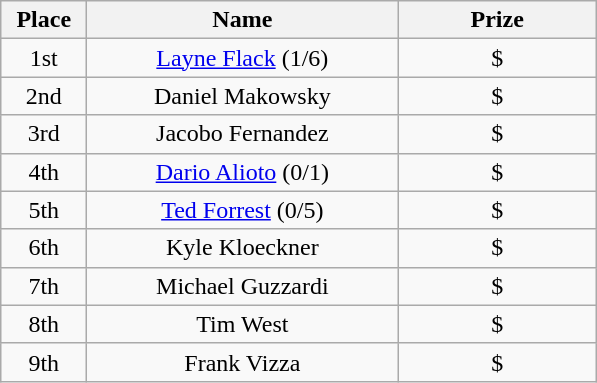<table class="wikitable">
<tr>
<th width="50">Place</th>
<th width="200">Name</th>
<th width="125">Prize</th>
</tr>
<tr>
<td align = "center">1st</td>
<td align = "center"><a href='#'>Layne Flack</a> (1/6)</td>
<td align = "center">$</td>
</tr>
<tr>
<td align = "center">2nd</td>
<td align = "center">Daniel Makowsky</td>
<td align = "center">$</td>
</tr>
<tr>
<td align = "center">3rd</td>
<td align = "center">Jacobo Fernandez</td>
<td align = "center">$</td>
</tr>
<tr>
<td align = "center">4th</td>
<td align = "center"><a href='#'>Dario Alioto</a> (0/1)</td>
<td align = "center">$</td>
</tr>
<tr>
<td align = "center">5th</td>
<td align = "center"><a href='#'>Ted Forrest</a> (0/5)</td>
<td align = "center">$</td>
</tr>
<tr>
<td align = "center">6th</td>
<td align = "center">Kyle Kloeckner</td>
<td align = "center">$</td>
</tr>
<tr>
<td align = "center">7th</td>
<td align = "center">Michael Guzzardi</td>
<td align = "center">$</td>
</tr>
<tr>
<td align = "center">8th</td>
<td align = "center">Tim West</td>
<td align = "center">$</td>
</tr>
<tr>
<td align = "center">9th</td>
<td align = "center">Frank Vizza</td>
<td align = "center">$</td>
</tr>
</table>
